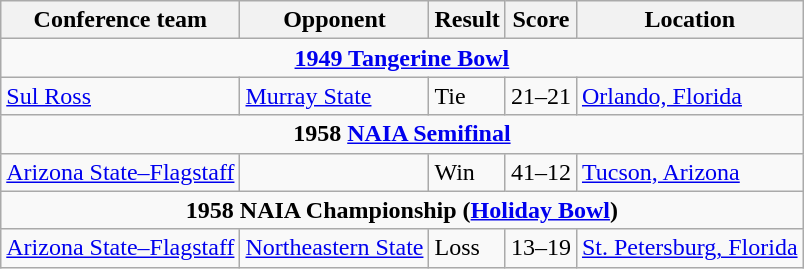<table class="wikitable" style="white-space:nowrap;">
<tr>
<th>Conference team</th>
<th>Opponent</th>
<th>Result</th>
<th>Score</th>
<th>Location</th>
</tr>
<tr>
<td colspan=5 style=text-align:center><strong><a href='#'>1949 Tangerine Bowl</a></strong></td>
</tr>
<tr>
<td><a href='#'>Sul Ross</a></td>
<td><a href='#'>Murray State</a></td>
<td>Tie</td>
<td>21–21</td>
<td><a href='#'>Orlando, Florida</a></td>
</tr>
<tr>
<td colspan=5 style=text-align:center><strong>1958 <a href='#'>NAIA Semifinal</a></strong></td>
</tr>
<tr>
<td><a href='#'>Arizona State–Flagstaff</a></td>
<td></td>
<td>Win</td>
<td>41–12</td>
<td><a href='#'>Tucson, Arizona</a></td>
</tr>
<tr>
<td colspan=5 style=text-align:center><strong>1958 NAIA Championship (<a href='#'>Holiday Bowl</a>)</strong></td>
</tr>
<tr>
<td><a href='#'>Arizona State–Flagstaff</a></td>
<td><a href='#'>Northeastern State</a></td>
<td>Loss</td>
<td>13–19</td>
<td><a href='#'>St. Petersburg, Florida</a></td>
</tr>
</table>
